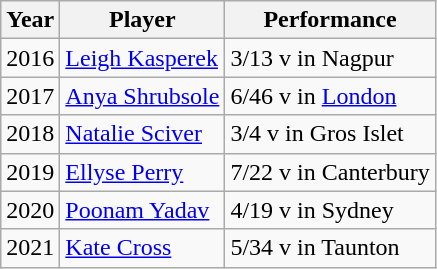<table class="wikitable">
<tr>
<th>Year</th>
<th>Player</th>
<th>Performance</th>
</tr>
<tr>
<td>2016</td>
<td> <a href='#'>Leigh Kasperek</a></td>
<td>3/13 v  in Nagpur</td>
</tr>
<tr>
<td>2017</td>
<td> <a href='#'>Anya Shrubsole</a></td>
<td>6/46 v  in <a href='#'>London</a></td>
</tr>
<tr>
<td>2018</td>
<td> <a href='#'>Natalie Sciver</a></td>
<td>3/4 v  in Gros Islet</td>
</tr>
<tr>
<td>2019</td>
<td> <a href='#'>Ellyse Perry</a></td>
<td>7/22 v  in Canterbury</td>
</tr>
<tr>
<td>2020</td>
<td> <a href='#'>Poonam Yadav</a></td>
<td>4/19 v  in Sydney</td>
</tr>
<tr>
<td>2021</td>
<td> <a href='#'>Kate Cross</a></td>
<td>5/34 v  in Taunton</td>
</tr>
</table>
